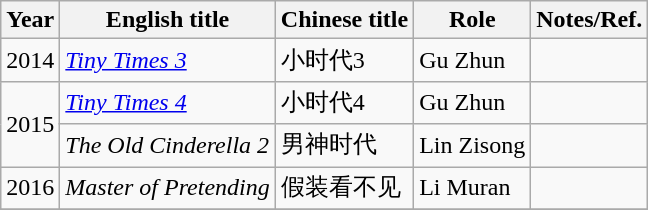<table class="wikitable">
<tr>
<th>Year</th>
<th>English title</th>
<th>Chinese title</th>
<th>Role</th>
<th>Notes/Ref.</th>
</tr>
<tr>
<td>2014</td>
<td><em><a href='#'>Tiny Times 3</a></em></td>
<td>小时代3</td>
<td>Gu Zhun</td>
<td></td>
</tr>
<tr>
<td rowspan=2>2015</td>
<td><em><a href='#'>Tiny Times 4</a></em></td>
<td>小时代4</td>
<td>Gu Zhun</td>
<td></td>
</tr>
<tr>
<td><em>The Old Cinderella 2</em></td>
<td>男神时代</td>
<td>Lin Zisong</td>
<td></td>
</tr>
<tr>
<td rowspan=1>2016</td>
<td><em>Master of Pretending</em></td>
<td>假装看不见</td>
<td>Li Muran</td>
<td></td>
</tr>
<tr>
</tr>
</table>
